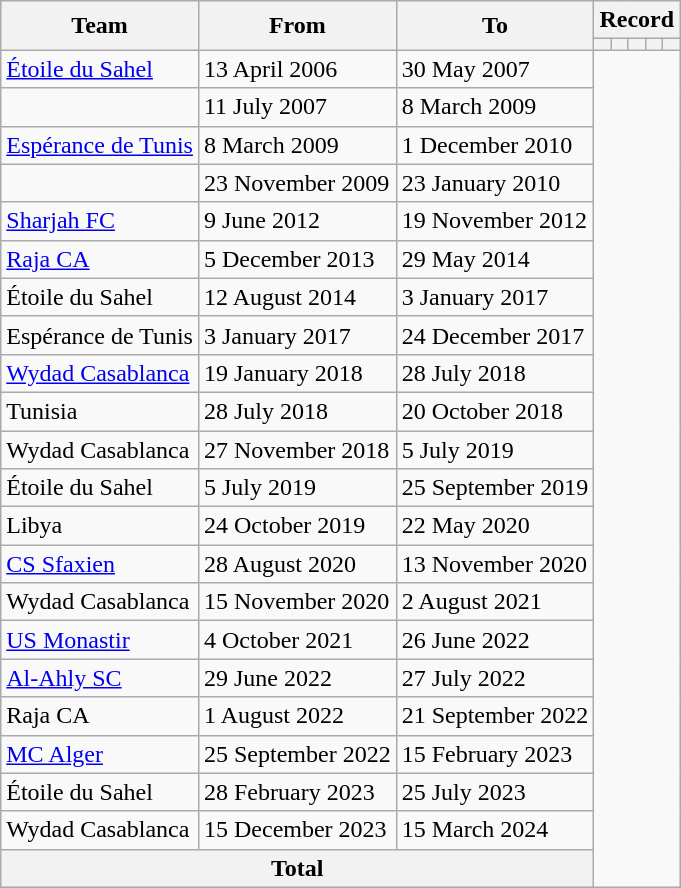<table class="wikitable" style="text-align: center">
<tr>
<th rowspan="2">Team</th>
<th rowspan="2">From</th>
<th rowspan="2">To</th>
<th colspan="5">Record</th>
</tr>
<tr>
<th></th>
<th></th>
<th></th>
<th></th>
<th></th>
</tr>
<tr>
<td align=left> <a href='#'>Étoile du Sahel</a></td>
<td align=left>13 April 2006</td>
<td align=left>30 May 2007<br></td>
</tr>
<tr>
<td align=left></td>
<td align=left>11 July 2007</td>
<td align=left>8 March 2009<br></td>
</tr>
<tr>
<td align=left> <a href='#'>Espérance de Tunis</a></td>
<td align=left>8 March 2009</td>
<td align=left>1 December 2010<br></td>
</tr>
<tr>
<td align=left></td>
<td align=left>23 November 2009</td>
<td align=left>23 January 2010<br></td>
</tr>
<tr>
<td align=left> <a href='#'>Sharjah FC</a></td>
<td align=left>9 June 2012</td>
<td align=left>19 November 2012<br></td>
</tr>
<tr>
<td align=left> <a href='#'>Raja CA</a></td>
<td align=left>5 December 2013</td>
<td align=left>29 May 2014<br></td>
</tr>
<tr>
<td align=left> Étoile du Sahel</td>
<td align=left>12 August 2014</td>
<td align=left>3 January 2017<br></td>
</tr>
<tr>
<td align=left> Espérance de Tunis</td>
<td align=left>3 January 2017</td>
<td align=left>24 December 2017<br></td>
</tr>
<tr>
<td align=left> <a href='#'>Wydad Casablanca</a></td>
<td align=left>19 January 2018</td>
<td align=left>28 July 2018<br></td>
</tr>
<tr>
<td align=left> Tunisia</td>
<td align=left>28 July 2018</td>
<td align=left>20 October 2018<br></td>
</tr>
<tr>
<td align=left> Wydad Casablanca</td>
<td align=left>27 November 2018</td>
<td align=left>5 July 2019<br></td>
</tr>
<tr>
<td align=left> Étoile du Sahel</td>
<td align=left>5 July 2019</td>
<td align=left>25 September 2019<br></td>
</tr>
<tr>
<td align=left> Libya</td>
<td align=left>24 October 2019</td>
<td align=left>22 May 2020<br></td>
</tr>
<tr>
<td align=left> <a href='#'>CS Sfaxien</a></td>
<td align=left>28 August 2020</td>
<td align=left>13 November 2020<br></td>
</tr>
<tr>
<td align=left> Wydad Casablanca</td>
<td align=left>15 November 2020</td>
<td align=left>2 August 2021<br></td>
</tr>
<tr>
<td align=left> <a href='#'>US Monastir</a></td>
<td align=left>4 October 2021</td>
<td align=left>26 June 2022<br></td>
</tr>
<tr>
<td align=left> <a href='#'>Al-Ahly SC</a></td>
<td align=left>29 June 2022</td>
<td align=left>27 July 2022<br></td>
</tr>
<tr>
<td align=left> Raja CA</td>
<td align=left>1 August 2022</td>
<td align=left>21 September 2022<br></td>
</tr>
<tr>
<td align=left> <a href='#'>MC Alger</a></td>
<td align=left>25 September 2022</td>
<td align=left>15 February 2023<br></td>
</tr>
<tr>
<td align=left> Étoile du Sahel</td>
<td align=left>28 February 2023</td>
<td align=left>25 July 2023<br></td>
</tr>
<tr>
<td align=left> Wydad Casablanca</td>
<td align=left>15 December 2023</td>
<td align=left>15 March 2024<br></td>
</tr>
<tr>
<th colspan=3>Total<br></th>
</tr>
</table>
